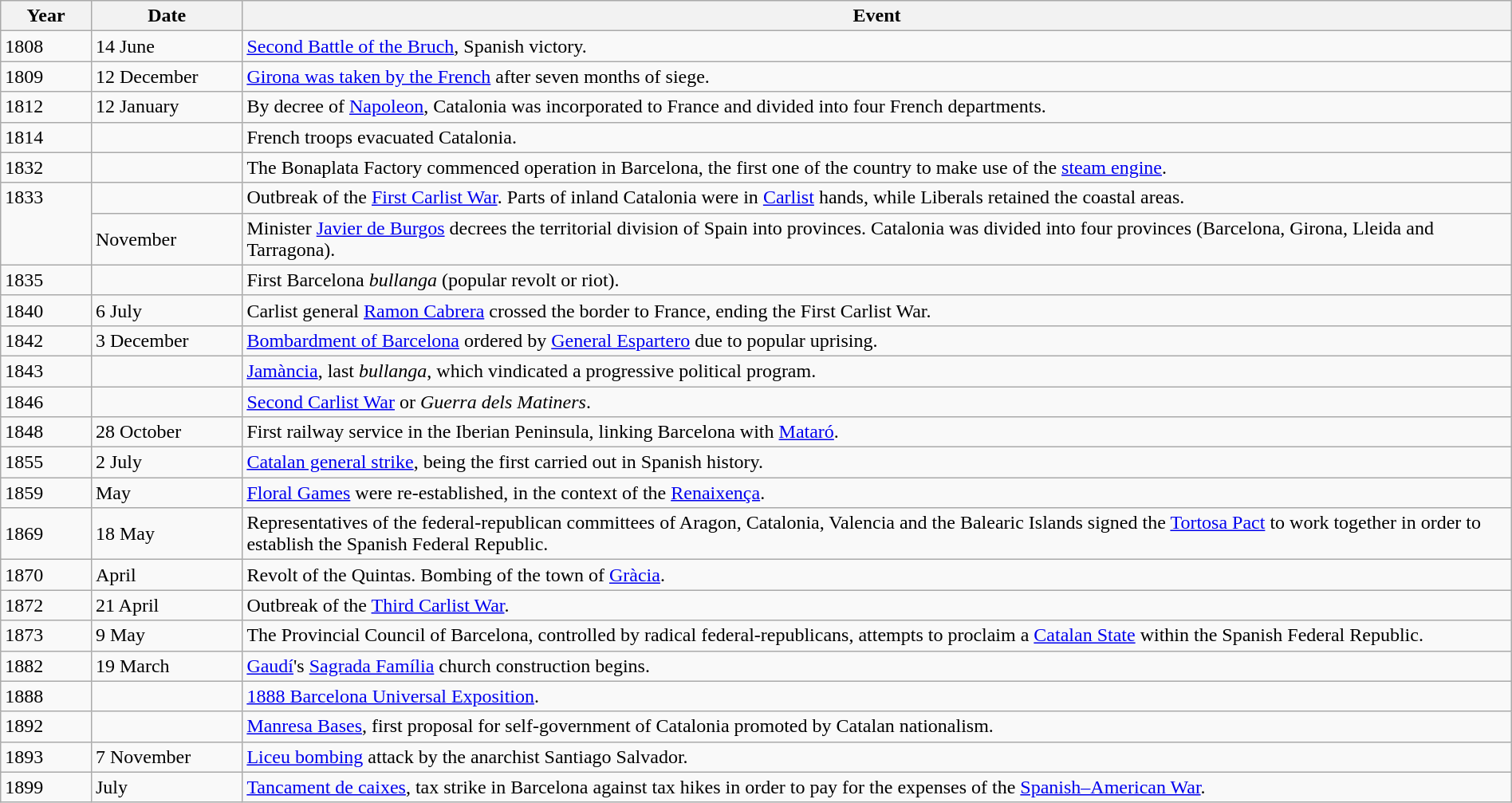<table class="wikitable" width="100%">
<tr>
<th style="width:6%">Year</th>
<th style="width:10%">Date</th>
<th>Event</th>
</tr>
<tr>
<td>1808</td>
<td>14 June</td>
<td><a href='#'>Second Battle of the Bruch</a>, Spanish victory.</td>
</tr>
<tr>
<td>1809</td>
<td>12 December</td>
<td><a href='#'>Girona was taken by the French</a> after seven months of siege.</td>
</tr>
<tr>
<td>1812</td>
<td>12 January</td>
<td>By decree of <a href='#'>Napoleon</a>, Catalonia was incorporated to France and divided into four French departments.</td>
</tr>
<tr>
<td>1814</td>
<td></td>
<td>French troops evacuated Catalonia.</td>
</tr>
<tr>
<td>1832</td>
<td></td>
<td>The Bonaplata Factory commenced operation in Barcelona, the first one of the country to make use of the <a href='#'>steam engine</a>.</td>
</tr>
<tr>
<td rowspan="2" valign="top">1833</td>
<td></td>
<td>Outbreak of the <a href='#'>First Carlist War</a>. Parts of inland Catalonia were in <a href='#'>Carlist</a> hands, while Liberals retained the coastal areas.</td>
</tr>
<tr>
<td>November</td>
<td>Minister <a href='#'>Javier de Burgos</a> decrees the territorial division of Spain into provinces. Catalonia was divided into four provinces (Barcelona, Girona, Lleida and Tarragona).</td>
</tr>
<tr>
<td>1835</td>
<td></td>
<td>First Barcelona <em>bullanga</em> (popular revolt or riot).</td>
</tr>
<tr>
<td>1840</td>
<td>6 July</td>
<td>Carlist general <a href='#'>Ramon Cabrera</a> crossed the border to France, ending the First Carlist War.</td>
</tr>
<tr>
<td>1842</td>
<td>3 December</td>
<td><a href='#'>Bombardment of Barcelona</a> ordered by <a href='#'>General Espartero</a> due to popular uprising.</td>
</tr>
<tr>
<td>1843</td>
<td></td>
<td><a href='#'>Jamància</a>, last <em>bullanga</em>, which vindicated a progressive political program.</td>
</tr>
<tr>
<td>1846</td>
<td></td>
<td><a href='#'>Second Carlist War</a> or <em>Guerra dels Matiners</em>.</td>
</tr>
<tr>
<td>1848</td>
<td>28 October</td>
<td>First railway service in the Iberian Peninsula, linking Barcelona with <a href='#'>Mataró</a>.</td>
</tr>
<tr>
<td>1855</td>
<td>2 July</td>
<td><a href='#'>Catalan general strike</a>, being the first carried out in Spanish history.</td>
</tr>
<tr>
<td>1859</td>
<td>May</td>
<td><a href='#'>Floral Games</a> were re-established, in the context of the <a href='#'>Renaixença</a>.</td>
</tr>
<tr>
<td>1869</td>
<td>18 May</td>
<td>Representatives of the federal-republican committees of Aragon, Catalonia, Valencia and the Balearic Islands signed the <a href='#'>Tortosa Pact</a> to work together in order to establish the Spanish Federal Republic.</td>
</tr>
<tr>
<td>1870</td>
<td>April</td>
<td>Revolt of the Quintas. Bombing of the town of <a href='#'>Gràcia</a>.</td>
</tr>
<tr>
<td>1872</td>
<td>21 April</td>
<td>Outbreak of the <a href='#'>Third Carlist War</a>.</td>
</tr>
<tr>
<td>1873</td>
<td>9 May</td>
<td>The Provincial Council of Barcelona, controlled by radical federal-republicans, attempts to proclaim a <a href='#'>Catalan State</a> within the Spanish Federal Republic.</td>
</tr>
<tr>
<td>1882</td>
<td>19 March</td>
<td><a href='#'>Gaudí</a>'s <a href='#'>Sagrada Família</a> church construction begins.</td>
</tr>
<tr>
<td>1888</td>
<td></td>
<td><a href='#'>1888 Barcelona Universal Exposition</a>.</td>
</tr>
<tr>
<td>1892</td>
<td></td>
<td><a href='#'>Manresa Bases</a>, first proposal for self-government of Catalonia promoted by Catalan nationalism.</td>
</tr>
<tr>
<td>1893</td>
<td>7 November</td>
<td><a href='#'>Liceu bombing</a> attack by the anarchist Santiago Salvador.</td>
</tr>
<tr>
<td>1899</td>
<td>July</td>
<td><a href='#'>Tancament de caixes</a>, tax strike in Barcelona against tax hikes in order to pay for the expenses of the <a href='#'>Spanish–American War</a>.</td>
</tr>
</table>
